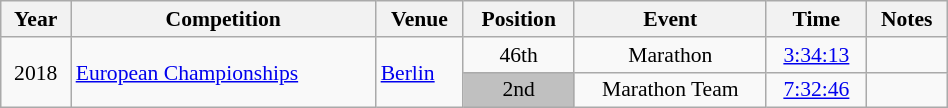<table class="wikitable" width=50% style="font-size:90%; text-align:center;">
<tr>
<th>Year</th>
<th>Competition</th>
<th>Venue</th>
<th>Position</th>
<th>Event</th>
<th>Time</th>
<th>Notes</th>
</tr>
<tr>
<td rowspan=2>2018</td>
<td rowspan=2 align=left><a href='#'>European Championships</a></td>
<td rowspan=2 align=left> <a href='#'>Berlin</a></td>
<td>46th</td>
<td>Marathon</td>
<td><a href='#'>3:34:13</a></td>
<td></td>
</tr>
<tr>
<td bgcolor=silver>2nd</td>
<td>Marathon Team</td>
<td><a href='#'>7:32:46</a></td>
<td></td>
</tr>
</table>
